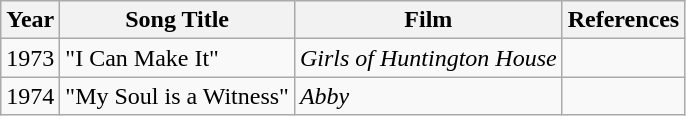<table class="wikitable">
<tr>
<th>Year</th>
<th>Song Title</th>
<th>Film</th>
<th>References</th>
</tr>
<tr>
<td>1973</td>
<td>"I Can Make It"</td>
<td><em>Girls of Huntington House</em></td>
<td></td>
</tr>
<tr>
<td>1974</td>
<td>"My Soul is a Witness"</td>
<td><em>Abby</em></td>
<td></td>
</tr>
</table>
